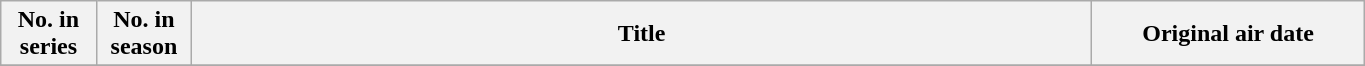<table class="wikitable plainrowheaders" style="width:72%;">
<tr>
<th scope="col" width=7%>No. in<br>series</th>
<th scope="col" width=7%>No. in<br>season</th>
<th scope="col">Title</th>
<th scope="col" width=20%>Original air date</th>
</tr>
<tr>
</tr>
</table>
